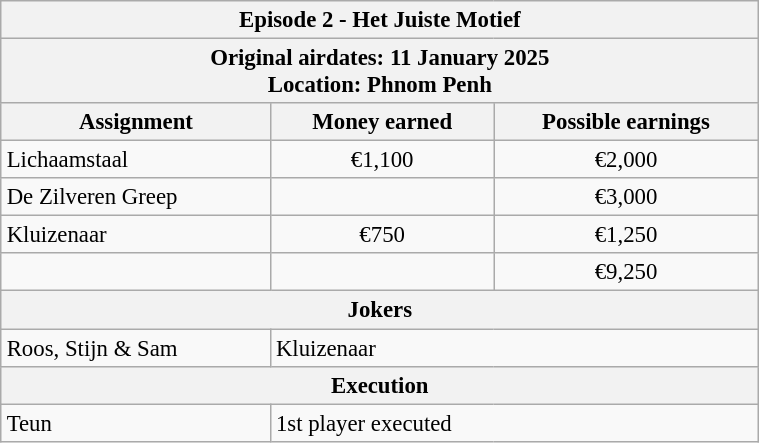<table class="wikitable" style="font-size: 95%; margin: 10px" align="right" width="40%">
<tr>
<th colspan=3>Episode 2 - Het Juiste Motief</th>
</tr>
<tr>
<th colspan=3>Original airdates: 11 January 2025<br>Location: Phnom Penh</th>
</tr>
<tr>
<th>Assignment</th>
<th>Money earned</th>
<th>Possible earnings</th>
</tr>
<tr>
<td>Lichaamstaal</td>
<td align="center">€1,100</td>
<td align="center">€2,000</td>
</tr>
<tr>
<td>De Zilveren Greep</td>
<td align="center"></td>
<td align="center">€3,000</td>
</tr>
<tr>
<td>Kluizenaar</td>
<td align="center">€750</td>
<td align="center">€1,250</td>
</tr>
<tr>
<td><strong></strong></td>
<td align="center"><strong></strong></td>
<td align="center">€9,250</td>
</tr>
<tr>
<th colspan=3>Jokers</th>
</tr>
<tr>
<td>Roos, Stijn & Sam</td>
<td colspan=2>Kluizenaar</td>
</tr>
<tr>
<th colspan=3>Execution</th>
</tr>
<tr>
<td>Teun</td>
<td colspan="2">1st player executed</td>
</tr>
</table>
